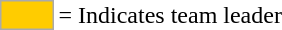<table>
<tr>
<td style="background-color:#FFCC00; border:1px solid #aaaaaa; width:2em;"></td>
<td>= Indicates team leader</td>
</tr>
</table>
